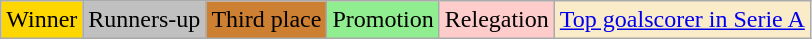<table class="wikitable">
<tr>
<td style="background-color: #FFD700;">Winner</td>
<td style="background-color: #C0C0C0;">Runners-up</td>
<td style="background-color: #CD7F32;">Third place</td>
<td style="background-color: #90EE90;">Promotion</td>
<td style="background-color: #FFCCCC;">Relegation</td>
<td style="background-color: #FAECC8;"><a href='#'>Top goalscorer in Serie A</a></td>
</tr>
</table>
